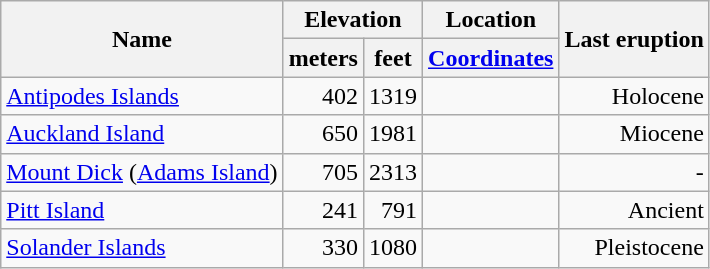<table class="wikitable">
<tr>
<th rowspan="2">Name</th>
<th colspan ="2">Elevation</th>
<th>Location</th>
<th rowspan="2">Last eruption</th>
</tr>
<tr>
<th>meters</th>
<th>feet</th>
<th><a href='#'>Coordinates</a></th>
</tr>
<tr align="right">
<td align="left"><a href='#'>Antipodes Islands</a></td>
<td>402</td>
<td>1319</td>
<td></td>
<td>Holocene</td>
</tr>
<tr align="right">
<td align="left"><a href='#'>Auckland Island</a></td>
<td>650</td>
<td>1981</td>
<td></td>
<td>Miocene</td>
</tr>
<tr align="right">
<td align="left"><a href='#'>Mount Dick</a> (<a href='#'>Adams Island</a>)</td>
<td>705</td>
<td>2313</td>
<td></td>
<td>-</td>
</tr>
<tr align="right">
<td align="left"><a href='#'>Pitt Island</a></td>
<td>241</td>
<td>791</td>
<td></td>
<td>Ancient</td>
</tr>
<tr align="right">
<td align="left"><a href='#'>Solander Islands</a></td>
<td>330</td>
<td>1080</td>
<td></td>
<td>Pleistocene</td>
</tr>
</table>
